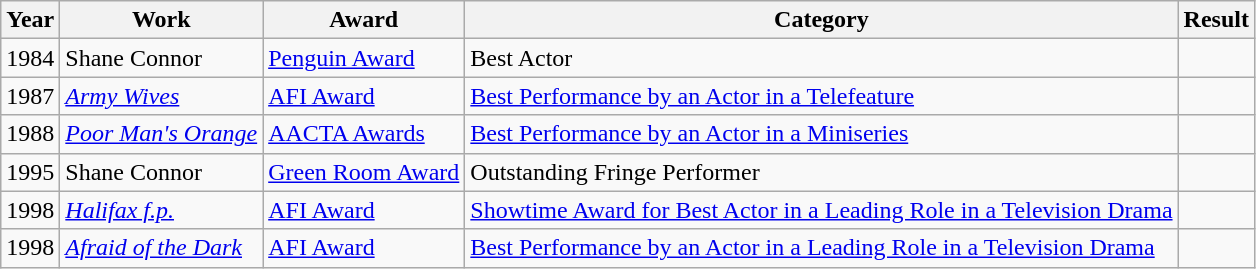<table class=wikitable>
<tr>
<th>Year</th>
<th>Work</th>
<th>Award</th>
<th>Category</th>
<th>Result</th>
</tr>
<tr>
<td>1984</td>
<td>Shane Connor</td>
<td><a href='#'>Penguin Award</a></td>
<td>Best Actor</td>
<td></td>
</tr>
<tr>
<td>1987</td>
<td><em><a href='#'>Army Wives</a></em></td>
<td><a href='#'>AFI Award</a></td>
<td><a href='#'>Best Performance by an Actor in a Telefeature</a></td>
<td></td>
</tr>
<tr>
<td>1988</td>
<td><em><a href='#'>Poor Man's Orange</a></em></td>
<td><a href='#'>AACTA Awards</a></td>
<td><a href='#'>Best Performance by an Actor in a Miniseries</a></td>
<td></td>
</tr>
<tr>
<td>1995</td>
<td>Shane Connor</td>
<td><a href='#'>Green Room Award</a></td>
<td>Outstanding Fringe Performer</td>
<td></td>
</tr>
<tr>
<td>1998</td>
<td><em><a href='#'>Halifax f.p.</a></em></td>
<td><a href='#'>AFI Award</a></td>
<td><a href='#'>Showtime Award for Best Actor in a Leading Role in a Television Drama</a></td>
<td></td>
</tr>
<tr>
<td>1998</td>
<td><em><a href='#'>Afraid of the Dark</a></em></td>
<td><a href='#'>AFI Award</a></td>
<td><a href='#'>Best Performance by an Actor in a Leading Role in a Television Drama</a></td>
<td></td>
</tr>
</table>
